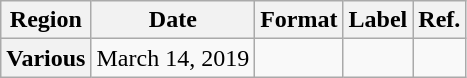<table class="wikitable plainrowheaders">
<tr>
<th>Region</th>
<th>Date</th>
<th>Format</th>
<th>Label</th>
<th>Ref.</th>
</tr>
<tr>
<th scope="row">Various</th>
<td>March 14, 2019</td>
<td></td>
<td></td>
<td></td>
</tr>
</table>
